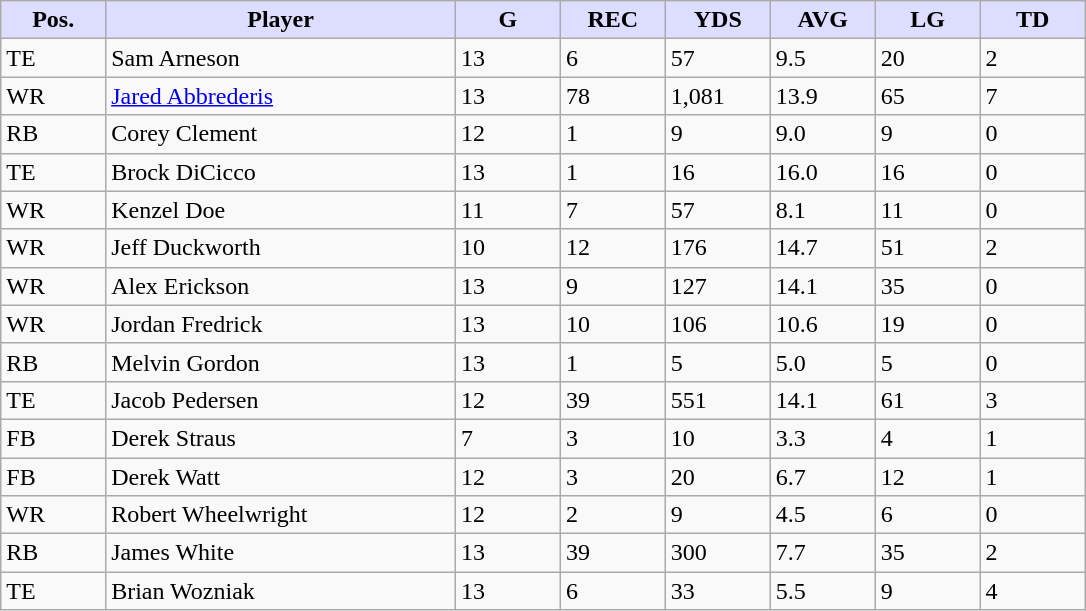<table class="wikitable sortable">
<tr>
<th style="background:#ddf; width:6%;">Pos.</th>
<th style="background:#ddf; width:20%;">Player</th>
<th style="background:#ddf; width:6%;">G</th>
<th style="background:#ddf; width:6%;">REC</th>
<th style="background:#ddf; width:6%;">YDS</th>
<th style="background:#ddf; width:6%;">AVG</th>
<th style="background:#ddf; width:6%;">LG</th>
<th style="background:#ddf; width:6%;">TD</th>
</tr>
<tr>
<td>TE</td>
<td>Sam Arneson</td>
<td>13</td>
<td>6</td>
<td>57</td>
<td>9.5</td>
<td>20</td>
<td>2</td>
</tr>
<tr>
<td>WR</td>
<td><a href='#'>Jared Abbrederis</a></td>
<td>13</td>
<td>78</td>
<td>1,081</td>
<td>13.9</td>
<td>65</td>
<td>7</td>
</tr>
<tr>
<td>RB</td>
<td>Corey Clement</td>
<td>12</td>
<td>1</td>
<td>9</td>
<td>9.0</td>
<td>9</td>
<td>0</td>
</tr>
<tr>
<td>TE</td>
<td>Brock DiCicco</td>
<td>13</td>
<td>1</td>
<td>16</td>
<td>16.0</td>
<td>16</td>
<td>0</td>
</tr>
<tr>
<td>WR</td>
<td>Kenzel Doe</td>
<td>11</td>
<td>7</td>
<td>57</td>
<td>8.1</td>
<td>11</td>
<td>0</td>
</tr>
<tr>
<td>WR</td>
<td>Jeff Duckworth</td>
<td>10</td>
<td>12</td>
<td>176</td>
<td>14.7</td>
<td>51</td>
<td>2</td>
</tr>
<tr>
<td>WR</td>
<td>Alex Erickson</td>
<td>13</td>
<td>9</td>
<td>127</td>
<td>14.1</td>
<td>35</td>
<td>0</td>
</tr>
<tr>
<td>WR</td>
<td>Jordan Fredrick</td>
<td>13</td>
<td>10</td>
<td>106</td>
<td>10.6</td>
<td>19</td>
<td>0</td>
</tr>
<tr>
<td>RB</td>
<td>Melvin Gordon</td>
<td>13</td>
<td>1</td>
<td>5</td>
<td>5.0</td>
<td>5</td>
<td>0</td>
</tr>
<tr>
<td>TE</td>
<td>Jacob Pedersen</td>
<td>12</td>
<td>39</td>
<td>551</td>
<td>14.1</td>
<td>61</td>
<td>3</td>
</tr>
<tr>
<td>FB</td>
<td>Derek Straus</td>
<td>7</td>
<td>3</td>
<td>10</td>
<td>3.3</td>
<td>4</td>
<td>1</td>
</tr>
<tr>
<td>FB</td>
<td>Derek Watt</td>
<td>12</td>
<td>3</td>
<td>20</td>
<td>6.7</td>
<td>12</td>
<td>1</td>
</tr>
<tr>
<td>WR</td>
<td>Robert Wheelwright</td>
<td>12</td>
<td>2</td>
<td>9</td>
<td>4.5</td>
<td>6</td>
<td>0</td>
</tr>
<tr>
<td>RB</td>
<td>James White</td>
<td>13</td>
<td>39</td>
<td>300</td>
<td>7.7</td>
<td>35</td>
<td>2</td>
</tr>
<tr>
<td>TE</td>
<td>Brian Wozniak</td>
<td>13</td>
<td>6</td>
<td>33</td>
<td>5.5</td>
<td>9</td>
<td>4</td>
</tr>
</table>
